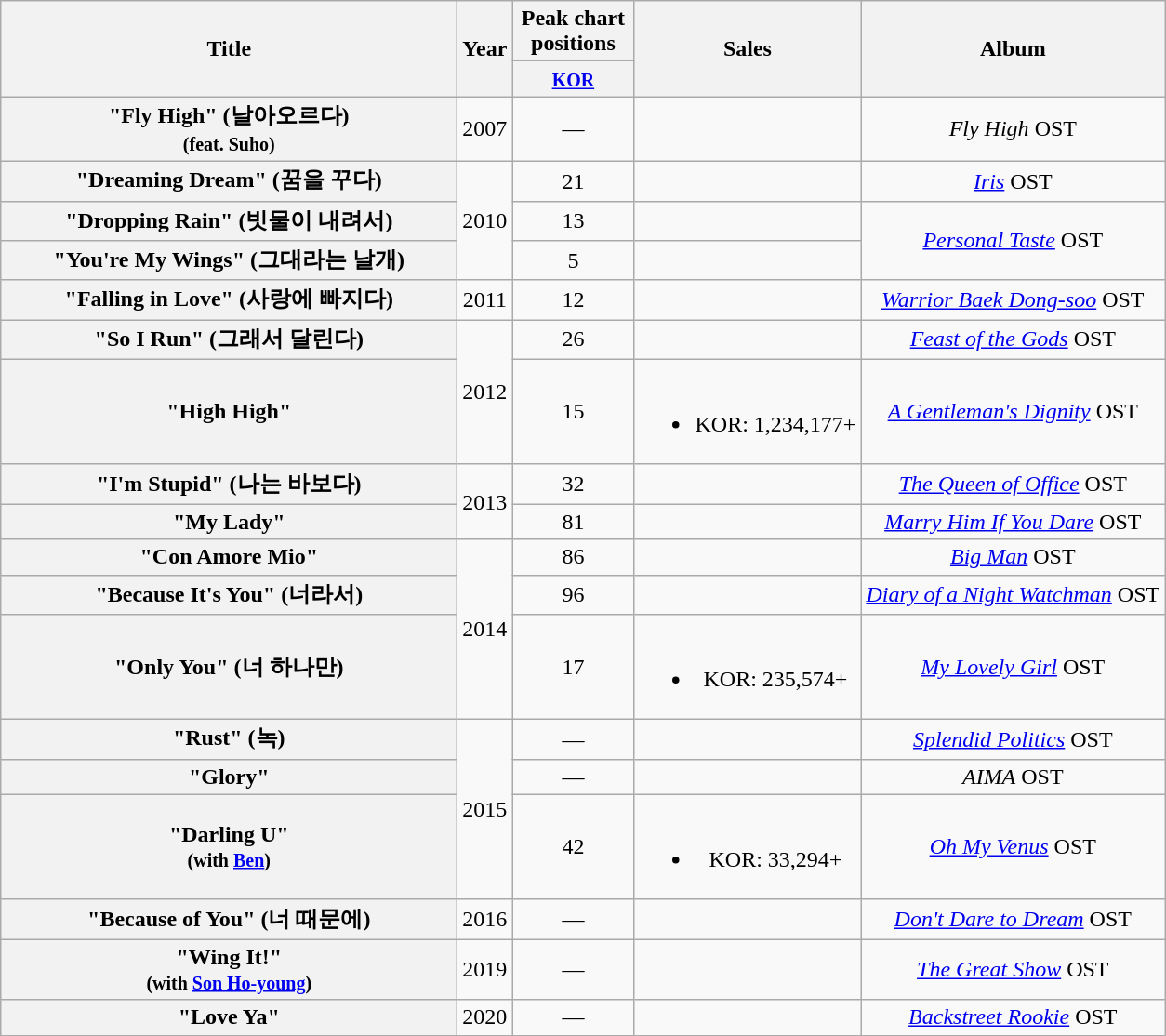<table class="wikitable plainrowheaders" style="text-align:center;">
<tr>
<th rowspan="2" scope="col" style="width:20em;">Title</th>
<th rowspan="2" scope="col">Year</th>
<th colspan="1" scope="col" style="width:5em;">Peak chart positions</th>
<th rowspan="2" scope="col">Sales<br></th>
<th rowspan="2" scope="col">Album</th>
</tr>
<tr>
<th><small><a href='#'>KOR</a></small><br></th>
</tr>
<tr>
<th scope="row">"Fly High" (날아오르다)<br><small>(feat. Suho)</small></th>
<td>2007</td>
<td>—</td>
<td></td>
<td><em>Fly High</em> OST</td>
</tr>
<tr>
<th scope="row">"Dreaming Dream" (꿈을 꾸다)</th>
<td rowspan="3">2010</td>
<td>21</td>
<td></td>
<td><em><a href='#'>Iris</a></em> OST</td>
</tr>
<tr>
<th scope="row">"Dropping Rain" (빗물이 내려서)</th>
<td>13</td>
<td></td>
<td rowspan="2"><em><a href='#'>Personal Taste</a></em> OST</td>
</tr>
<tr>
<th scope="row">"You're My Wings" (그대라는 날개)</th>
<td>5</td>
<td></td>
</tr>
<tr>
<th scope="row">"Falling in Love" (사랑에 빠지다)</th>
<td>2011</td>
<td>12</td>
<td></td>
<td><em><a href='#'>Warrior Baek Dong-soo</a></em> OST</td>
</tr>
<tr>
<th scope="row">"So I Run" (그래서 달린다)</th>
<td rowspan="2">2012</td>
<td>26</td>
<td></td>
<td><em><a href='#'>Feast of the Gods</a></em> OST</td>
</tr>
<tr>
<th scope="row">"High High"</th>
<td>15</td>
<td><br><ul><li>KOR: 1,234,177+</li></ul></td>
<td><em><a href='#'>A Gentleman's Dignity</a></em> OST</td>
</tr>
<tr>
<th scope="row">"I'm Stupid" (나는 바보다)</th>
<td rowspan="2">2013</td>
<td>32</td>
<td></td>
<td><em><a href='#'>The Queen of Office</a></em> OST</td>
</tr>
<tr>
<th scope="row">"My Lady"</th>
<td>81</td>
<td></td>
<td><em><a href='#'>Marry Him If You Dare</a></em> OST</td>
</tr>
<tr>
<th scope="row">"Con Amore Mio"</th>
<td rowspan="3">2014</td>
<td>86</td>
<td></td>
<td><em><a href='#'>Big Man</a></em> OST</td>
</tr>
<tr>
<th scope="row">"Because It's You" (너라서)</th>
<td>96</td>
<td></td>
<td><em><a href='#'>Diary of a Night Watchman</a></em> OST</td>
</tr>
<tr>
<th scope="row">"Only You" (너 하나만)</th>
<td>17</td>
<td><br><ul><li>KOR: 235,574+</li></ul></td>
<td><em><a href='#'>My Lovely Girl</a></em> OST</td>
</tr>
<tr>
<th scope="row">"Rust" (녹)</th>
<td rowspan="3">2015</td>
<td>—</td>
<td></td>
<td><em><a href='#'>Splendid Politics</a></em> OST</td>
</tr>
<tr>
<th scope="row">"Glory"</th>
<td>—</td>
<td></td>
<td><em>AIMA</em> OST</td>
</tr>
<tr>
<th scope="row">"Darling U"<br><small>(with <a href='#'>Ben</a>)</small></th>
<td>42</td>
<td><br><ul><li>KOR: 33,294+</li></ul></td>
<td><em><a href='#'>Oh My Venus</a></em> OST</td>
</tr>
<tr>
<th scope="row">"Because of You" (너 때문에)</th>
<td>2016</td>
<td>—</td>
<td></td>
<td><em><a href='#'>Don't Dare to Dream</a></em> OST</td>
</tr>
<tr>
<th scope="row">"Wing It!"<br><small>(with <a href='#'>Son Ho-young</a>)</small></th>
<td>2019</td>
<td>—</td>
<td></td>
<td><em><a href='#'>The Great Show</a></em> OST</td>
</tr>
<tr>
<th scope="row">"Love Ya"</th>
<td>2020</td>
<td>—</td>
<td></td>
<td><em><a href='#'>Backstreet Rookie</a></em> OST</td>
</tr>
<tr>
</tr>
</table>
